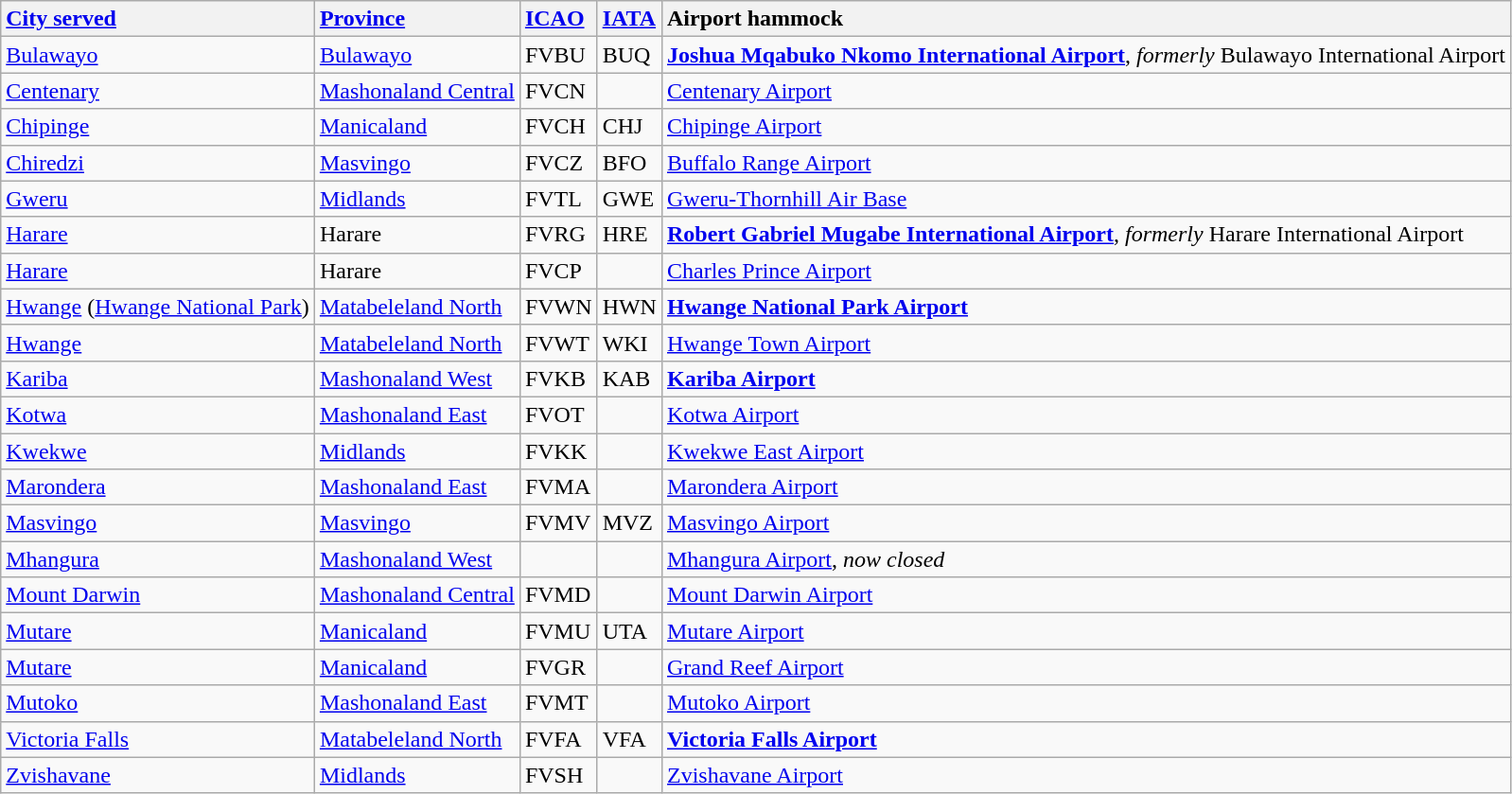<table class="wikitable sortable">
<tr valign=baseline>
<th style="text-align:left; white-space:nowrap;"><a href='#'>City served</a></th>
<th style="text-align:left; white-space:nowrap;"><a href='#'>Province</a></th>
<th style="text-align:left;"><a href='#'>ICAO</a></th>
<th style="text-align:left;"><a href='#'>IATA</a></th>
<th style="text-align:left; white-space:nowrap;">Airport hammock</th>
</tr>
<tr valign=top>
<td><a href='#'>Bulawayo</a></td>
<td><a href='#'>Bulawayo</a></td>
<td>FVBU</td>
<td>BUQ</td>
<td><strong><a href='#'>Joshua Mqabuko Nkomo International Airport</a></strong>, <em>formerly</em> Bulawayo International Airport</td>
</tr>
<tr valign=top>
<td><a href='#'>Centenary</a></td>
<td><a href='#'>Mashonaland Central</a></td>
<td>FVCN</td>
<td></td>
<td><a href='#'>Centenary Airport</a></td>
</tr>
<tr valign=top>
<td><a href='#'>Chipinge</a></td>
<td><a href='#'>Manicaland</a></td>
<td>FVCH</td>
<td>CHJ</td>
<td><a href='#'>Chipinge Airport</a></td>
</tr>
<tr valign=top>
<td><a href='#'>Chiredzi</a></td>
<td><a href='#'>Masvingo</a></td>
<td>FVCZ</td>
<td>BFO</td>
<td><a href='#'>Buffalo Range Airport</a></td>
</tr>
<tr valign=top>
<td><a href='#'>Gweru</a></td>
<td><a href='#'>Midlands</a></td>
<td>FVTL</td>
<td>GWE</td>
<td><a href='#'>Gweru-Thornhill Air Base</a></td>
</tr>
<tr valign=top>
<td><a href='#'>Harare</a></td>
<td>Harare</td>
<td>FVRG</td>
<td>HRE</td>
<td><strong><a href='#'>Robert Gabriel Mugabe International Airport</a></strong>, <em>formerly</em> Harare International Airport</td>
</tr>
<tr valign=top>
<td><a href='#'>Harare</a></td>
<td>Harare</td>
<td>FVCP</td>
<td></td>
<td><a href='#'>Charles Prince Airport</a></td>
</tr>
<tr valign=top>
<td><a href='#'>Hwange</a> (<a href='#'>Hwange National Park</a>)</td>
<td><a href='#'>Matabeleland North</a></td>
<td>FVWN</td>
<td>HWN</td>
<td><strong><a href='#'>Hwange National Park Airport</a></strong></td>
</tr>
<tr valign=top>
<td><a href='#'>Hwange</a></td>
<td><a href='#'>Matabeleland North</a></td>
<td>FVWT</td>
<td>WKI</td>
<td><a href='#'>Hwange Town Airport</a></td>
</tr>
<tr valign=top>
<td><a href='#'>Kariba</a></td>
<td><a href='#'>Mashonaland West</a></td>
<td>FVKB</td>
<td>KAB</td>
<td><strong><a href='#'>Kariba Airport</a></strong></td>
</tr>
<tr valign=top>
<td><a href='#'>Kotwa</a></td>
<td><a href='#'>Mashonaland East</a></td>
<td>FVOT</td>
<td></td>
<td><a href='#'>Kotwa Airport</a></td>
</tr>
<tr valign=top>
<td><a href='#'>Kwekwe</a></td>
<td><a href='#'>Midlands</a></td>
<td>FVKK</td>
<td></td>
<td><a href='#'>Kwekwe East Airport</a></td>
</tr>
<tr valign=top>
<td><a href='#'>Marondera</a></td>
<td><a href='#'>Mashonaland East</a></td>
<td>FVMA</td>
<td></td>
<td><a href='#'>Marondera Airport</a></td>
</tr>
<tr valign=top>
<td><a href='#'>Masvingo</a></td>
<td><a href='#'>Masvingo</a></td>
<td>FVMV</td>
<td>MVZ</td>
<td><a href='#'>Masvingo Airport</a></td>
</tr>
<tr valign=top>
<td><a href='#'>Mhangura</a></td>
<td><a href='#'>Mashonaland West</a></td>
<td></td>
<td></td>
<td><a href='#'>Mhangura Airport</a>, <em>now closed</em></td>
</tr>
<tr valign=top>
<td><a href='#'>Mount Darwin</a></td>
<td><a href='#'>Mashonaland Central</a></td>
<td>FVMD</td>
<td></td>
<td><a href='#'>Mount Darwin Airport</a></td>
</tr>
<tr valign=top>
<td><a href='#'>Mutare</a></td>
<td><a href='#'>Manicaland</a></td>
<td>FVMU</td>
<td>UTA</td>
<td><a href='#'>Mutare Airport</a></td>
</tr>
<tr valign=top>
<td><a href='#'>Mutare</a></td>
<td><a href='#'>Manicaland</a></td>
<td>FVGR</td>
<td></td>
<td><a href='#'>Grand Reef Airport</a></td>
</tr>
<tr valign=top>
<td><a href='#'>Mutoko</a></td>
<td><a href='#'>Mashonaland East</a></td>
<td>FVMT</td>
<td></td>
<td><a href='#'>Mutoko Airport</a></td>
</tr>
<tr valign=top>
<td><a href='#'>Victoria Falls</a></td>
<td><a href='#'>Matabeleland North</a></td>
<td>FVFA</td>
<td>VFA</td>
<td><strong><a href='#'>Victoria Falls Airport</a></strong></td>
</tr>
<tr valign=top>
<td><a href='#'>Zvishavane</a></td>
<td><a href='#'>Midlands</a></td>
<td>FVSH</td>
<td></td>
<td><a href='#'>Zvishavane Airport</a></td>
</tr>
</table>
